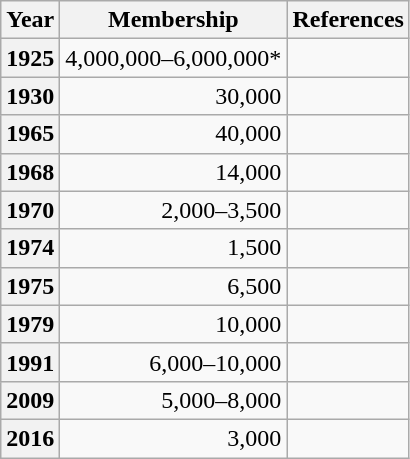<table class="wikitable floatright">
<tr>
<th>Year</th>
<th>Membership</th>
<th>References</th>
</tr>
<tr>
<th>1925</th>
<td style="text-align:right;">4,000,000–6,000,000*</td>
<td></td>
</tr>
<tr>
<th>1930</th>
<td style="text-align:right;">30,000</td>
<td></td>
</tr>
<tr>
<th>1965</th>
<td style="text-align:right;">40,000</td>
<td></td>
</tr>
<tr>
<th>1968</th>
<td style="text-align:right;">14,000</td>
<td></td>
</tr>
<tr>
<th>1970</th>
<td style="text-align:right;">2,000–3,500</td>
<td></td>
</tr>
<tr>
<th>1974</th>
<td style="text-align:right;">1,500</td>
<td></td>
</tr>
<tr>
<th>1975</th>
<td style="text-align:right;">6,500</td>
<td></td>
</tr>
<tr>
<th>1979</th>
<td style="text-align:right;">10,000</td>
<td></td>
</tr>
<tr>
<th>1991</th>
<td style="text-align:right;">6,000–10,000</td>
<td></td>
</tr>
<tr>
<th>2009</th>
<td style="text-align:right;">5,000–8,000</td>
<td></td>
</tr>
<tr>
<th>2016</th>
<td style="text-align:right;">3,000</td>
<td></td>
</tr>
</table>
